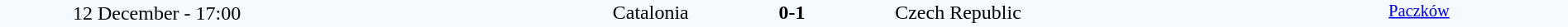<table style="width: 100%; background:#F5FAFF;" cellspacing="0">
<tr>
<td align=center rowspan=3 width=20%>12 December - 17:00</td>
</tr>
<tr>
<td width=24% align=right>Catalonia</td>
<td align=center width=13%><strong>0-1</strong></td>
<td width=24%>Czech Republic</td>
<td style=font-size:85% rowspan=3 valign=top align=center><a href='#'>Paczków</a></td>
</tr>
<tr style=font-size:85%>
<td align=right valign=top></td>
<td></td>
<td></td>
</tr>
</table>
